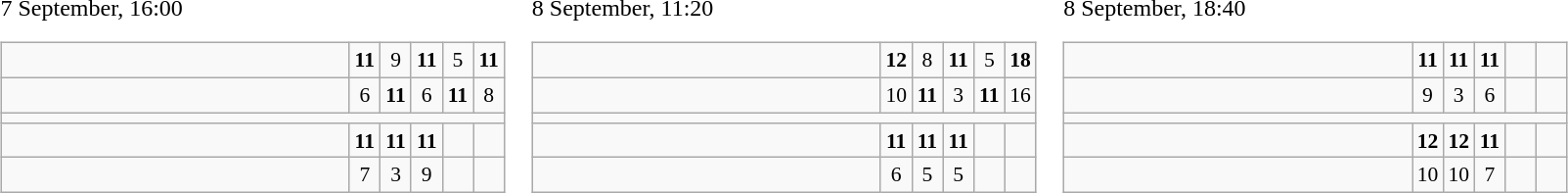<table>
<tr>
<td>7 September, 16:00<br><table class="wikitable" style="text-align:center; font-size:90%;">
<tr>
<td style="width:16em; text-align:left;"><strong></strong></td>
<td style="width:1em"><strong>11</strong></td>
<td style="width:1em">9</td>
<td style="width:1em"><strong>11</strong></td>
<td style="width:1em">5</td>
<td style="width:1em"><strong>11</strong></td>
</tr>
<tr>
<td style="text-align:left;"></td>
<td>6</td>
<td><strong>11</strong></td>
<td>6</td>
<td><strong>11</strong></td>
<td>8</td>
</tr>
<tr>
<td colspan="6"></td>
</tr>
<tr>
<td style="text-align:left;"><strong></strong></td>
<td><strong>11</strong></td>
<td><strong>11</strong></td>
<td><strong>11</strong></td>
<td></td>
<td></td>
</tr>
<tr>
<td style="text-align:left;"></td>
<td>7</td>
<td>3</td>
<td>9</td>
<td></td>
<td></td>
</tr>
</table>
</td>
<td>8 September, 11:20<br><table class="wikitable" style="text-align:center; font-size:90%;">
<tr>
<td style="width:16em; text-align:left;"><strong></strong></td>
<td style="width:1em"><strong>12</strong></td>
<td style="width:1em">8</td>
<td style="width:1em"><strong>11</strong></td>
<td style="width:1em">5</td>
<td style="width:1em"><strong>18</strong></td>
</tr>
<tr>
<td style="text-align:left;"></td>
<td>10</td>
<td><strong>11</strong></td>
<td>3</td>
<td><strong>11</strong></td>
<td>16</td>
</tr>
<tr>
<td colspan="6"></td>
</tr>
<tr>
<td style="text-align:left;"><strong></strong></td>
<td><strong>11</strong></td>
<td><strong>11</strong></td>
<td><strong>11</strong></td>
<td></td>
<td></td>
</tr>
<tr>
<td style="text-align:left;"></td>
<td>6</td>
<td>5</td>
<td>5</td>
<td></td>
<td></td>
</tr>
</table>
</td>
<td>8 September, 18:40<br><table class="wikitable" style="text-align:center; font-size:90%;">
<tr>
<td style="width:16em; text-align:left;"><strong></strong></td>
<td style="width:1em"><strong>11</strong></td>
<td style="width:1em"><strong>11</strong></td>
<td style="width:1em"><strong>11</strong></td>
<td style="width:1em"></td>
<td style="width:1em"></td>
</tr>
<tr>
<td style="text-align:left;"></td>
<td>9</td>
<td>3</td>
<td>6</td>
<td></td>
<td></td>
</tr>
<tr>
<td colspan="6"></td>
</tr>
<tr>
<td style="text-align:left;"><strong></strong></td>
<td><strong>12</strong></td>
<td><strong>12</strong></td>
<td><strong>11</strong></td>
<td></td>
<td></td>
</tr>
<tr>
<td style="text-align:left;"></td>
<td>10</td>
<td>10</td>
<td>7</td>
<td></td>
<td></td>
</tr>
</table>
</td>
</tr>
</table>
